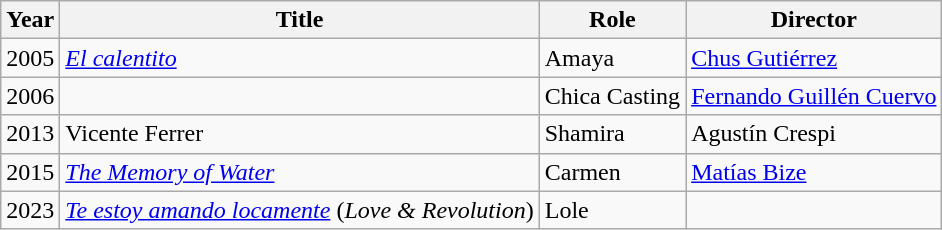<table class="wikitable sortable">
<tr>
<th>Year</th>
<th>Title</th>
<th>Role</th>
<th>Director</th>
</tr>
<tr>
<td>2005</td>
<td><em><a href='#'>El calentito</a></em></td>
<td>Amaya</td>
<td><a href='#'>Chus Gutiérrez</a></td>
</tr>
<tr>
<td>2006</td>
<td><em></em></td>
<td>Chica Casting</td>
<td><a href='#'>Fernando Guillén Cuervo</a></td>
</tr>
<tr>
<td>2013</td>
<td>Vicente Ferrer</td>
<td>Shamira</td>
<td>Agustín Crespi</td>
</tr>
<tr>
<td>2015</td>
<td><em><a href='#'>The Memory of Water</a></em></td>
<td>Carmen</td>
<td><a href='#'>Matías Bize</a></td>
</tr>
<tr>
<td>2023</td>
<td><em><a href='#'>Te estoy amando locamente</a></em> (<em>Love & Revolution</em>)</td>
<td>Lole</td>
</tr>
</table>
